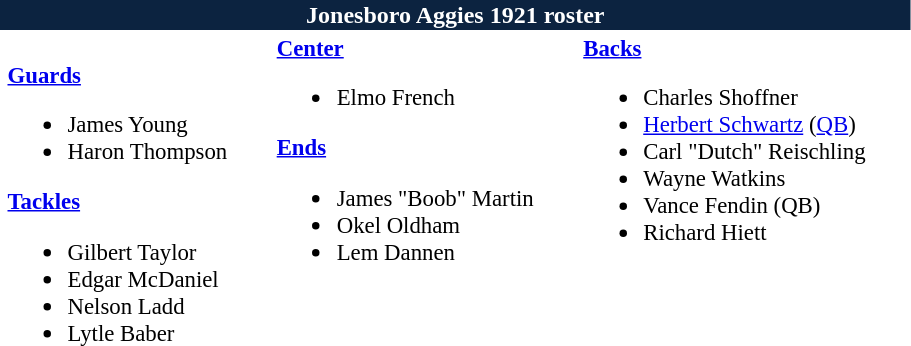<table class="toccolours" style="text-align: left;">
<tr>
<th colspan="9" style="background:#0C2340; color:white; text-align:center;"><strong>Jonesboro Aggies 1921 roster</strong></th>
</tr>
<tr>
<td></td>
<td style="font-size:95%; vertical-align:top;"><br><strong><a href='#'>Guards</a></strong><ul><li>James Young</li><li>Haron Thompson</li></ul><strong><a href='#'>Tackles</a></strong><ul><li>Gilbert Taylor</li><li>Edgar McDaniel</li><li>Nelson Ladd</li><li>Lytle Baber</li></ul></td>
<td style="width: 25px;"></td>
<td style="font-size:95%; vertical-align:top;"><strong><a href='#'>Center</a></strong><br><ul><li>Elmo French</li></ul><strong><a href='#'>Ends</a></strong><ul><li>James "Boob" Martin</li><li>Okel Oldham</li><li>Lem Dannen</li></ul></td>
<td style="width: 25px;"></td>
<td style="font-size:95%; vertical-align:top;"><strong><a href='#'>Backs</a></strong><br><ul><li>Charles Shoffner</li><li><a href='#'>Herbert Schwartz</a> (<a href='#'>QB</a>)</li><li>Carl "Dutch" Reischling</li><li>Wayne Watkins</li><li>Vance Fendin (QB)</li><li>Richard Hiett</li></ul></td>
<td style="width: 25px;"></td>
</tr>
</table>
